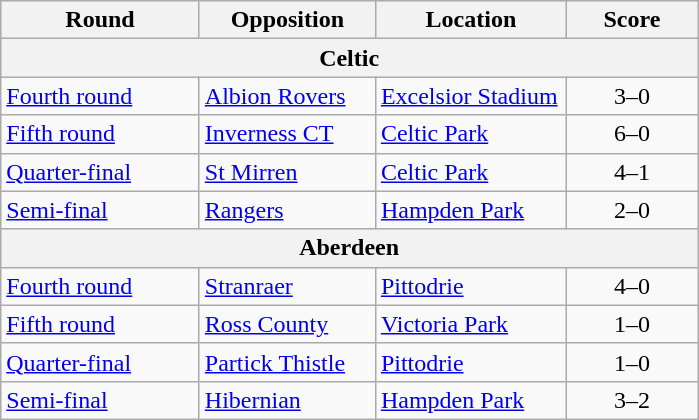<table class="wikitable" style="text-align:left;margin-left:1em;">
<tr>
<th width=125>Round</th>
<th width=110>Opposition</th>
<th width=120>Location</th>
<th width=80>Score</th>
</tr>
<tr>
<th colspan=4>Celtic</th>
</tr>
<tr>
<td><a href='#'>Fourth round</a></td>
<td><a href='#'>Albion Rovers</a></td>
<td><a href='#'>Excelsior Stadium</a></td>
<td align=center>3–0</td>
</tr>
<tr>
<td><a href='#'>Fifth round</a></td>
<td><a href='#'>Inverness CT</a></td>
<td><a href='#'>Celtic Park</a></td>
<td align=center>6–0</td>
</tr>
<tr>
<td><a href='#'>Quarter-final</a></td>
<td><a href='#'>St Mirren</a></td>
<td><a href='#'>Celtic Park</a></td>
<td align=center>4–1</td>
</tr>
<tr>
<td><a href='#'>Semi-final</a></td>
<td><a href='#'>Rangers</a></td>
<td><a href='#'>Hampden Park</a></td>
<td align=center>2–0</td>
</tr>
<tr>
<th colspan=4>Aberdeen</th>
</tr>
<tr>
<td><a href='#'>Fourth round</a></td>
<td><a href='#'>Stranraer</a></td>
<td><a href='#'>Pittodrie</a></td>
<td align=center>4–0</td>
</tr>
<tr>
<td><a href='#'>Fifth round</a></td>
<td><a href='#'>Ross County</a></td>
<td><a href='#'>Victoria Park</a></td>
<td align=center>1–0</td>
</tr>
<tr>
<td><a href='#'>Quarter-final</a></td>
<td><a href='#'>Partick Thistle</a></td>
<td><a href='#'>Pittodrie</a></td>
<td align=center>1–0</td>
</tr>
<tr>
<td><a href='#'>Semi-final</a></td>
<td><a href='#'>Hibernian</a></td>
<td><a href='#'>Hampden Park</a></td>
<td align=center>3–2</td>
</tr>
</table>
